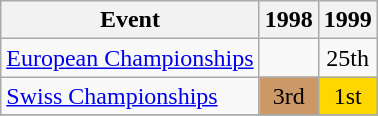<table class="wikitable">
<tr>
<th>Event</th>
<th>1998</th>
<th>1999</th>
</tr>
<tr>
<td><a href='#'>European Championships</a></td>
<td></td>
<td align="center">25th</td>
</tr>
<tr>
<td><a href='#'>Swiss Championships</a></td>
<td align="center" bgcolor="cc9966">3rd</td>
<td align="center" bgcolor="gold">1st</td>
</tr>
<tr>
</tr>
</table>
